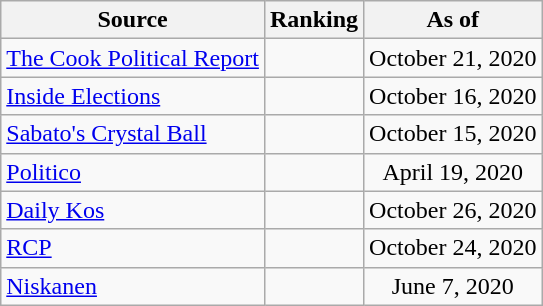<table class="wikitable" style="text-align:center">
<tr>
<th>Source</th>
<th>Ranking</th>
<th>As of</th>
</tr>
<tr>
<td align=left><a href='#'>The Cook Political Report</a></td>
<td></td>
<td>October 21, 2020</td>
</tr>
<tr>
<td align=left><a href='#'>Inside Elections</a></td>
<td></td>
<td>October 16, 2020</td>
</tr>
<tr>
<td align=left><a href='#'>Sabato's Crystal Ball</a></td>
<td></td>
<td>October 15, 2020</td>
</tr>
<tr>
<td align="left"><a href='#'>Politico</a></td>
<td></td>
<td>April 19, 2020</td>
</tr>
<tr>
<td align="left"><a href='#'>Daily Kos</a></td>
<td></td>
<td>October 26, 2020</td>
</tr>
<tr>
<td align="left"><a href='#'>RCP</a></td>
<td></td>
<td>October 24, 2020</td>
</tr>
<tr>
<td align="left"><a href='#'>Niskanen</a></td>
<td></td>
<td>June 7, 2020</td>
</tr>
</table>
